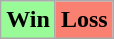<table class="wikitable" style="text-align:center;">
<tr>
<td bgcolor="#98fb98"><strong>Win</strong></td>
<td bgcolor="salmon"><strong>Loss</strong></td>
</tr>
</table>
